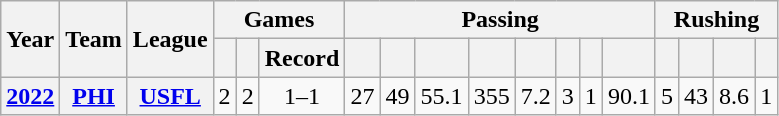<table class="wikitable" style="text-align:center;">
<tr>
<th rowspan="2">Year</th>
<th rowspan="2">Team</th>
<th rowspan="2">League</th>
<th colspan="3">Games</th>
<th colspan="8">Passing</th>
<th colspan="4">Rushing</th>
</tr>
<tr>
<th></th>
<th></th>
<th>Record</th>
<th></th>
<th></th>
<th></th>
<th></th>
<th></th>
<th></th>
<th></th>
<th></th>
<th></th>
<th></th>
<th></th>
<th></th>
</tr>
<tr>
<th><a href='#'>2022</a></th>
<th><a href='#'>PHI</a></th>
<th><a href='#'>USFL</a></th>
<td>2</td>
<td>2</td>
<td>1–1</td>
<td>27</td>
<td>49</td>
<td>55.1</td>
<td>355</td>
<td>7.2</td>
<td>3</td>
<td>1</td>
<td>90.1</td>
<td>5</td>
<td>43</td>
<td>8.6</td>
<td>1</td>
</tr>
</table>
